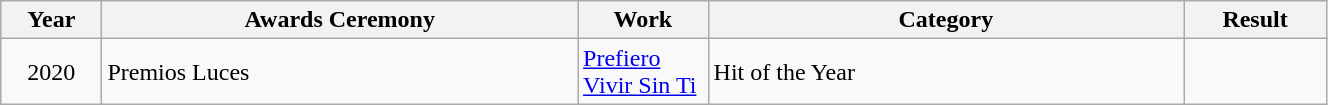<table class="wikitable plainrowheaders" style="width:70%;">
<tr>
<th scope="col" style="width:4%;">Year</th>
<th scope="col" style="width:20%;">Awards Ceremony</th>
<th scope="col" style="width:4%;">Work</th>
<th scope="col" style="width:20%;">Category</th>
<th scope="col" style="width:6%;">Result</th>
</tr>
<tr>
<td rowspan=1 style="text-align:center;">2020</td>
<td>Premios Luces</td>
<td><a href='#'>Prefiero Vivir Sin Ti</a></td>
<td>Hit of the Year</td>
<td></td>
</tr>
</table>
